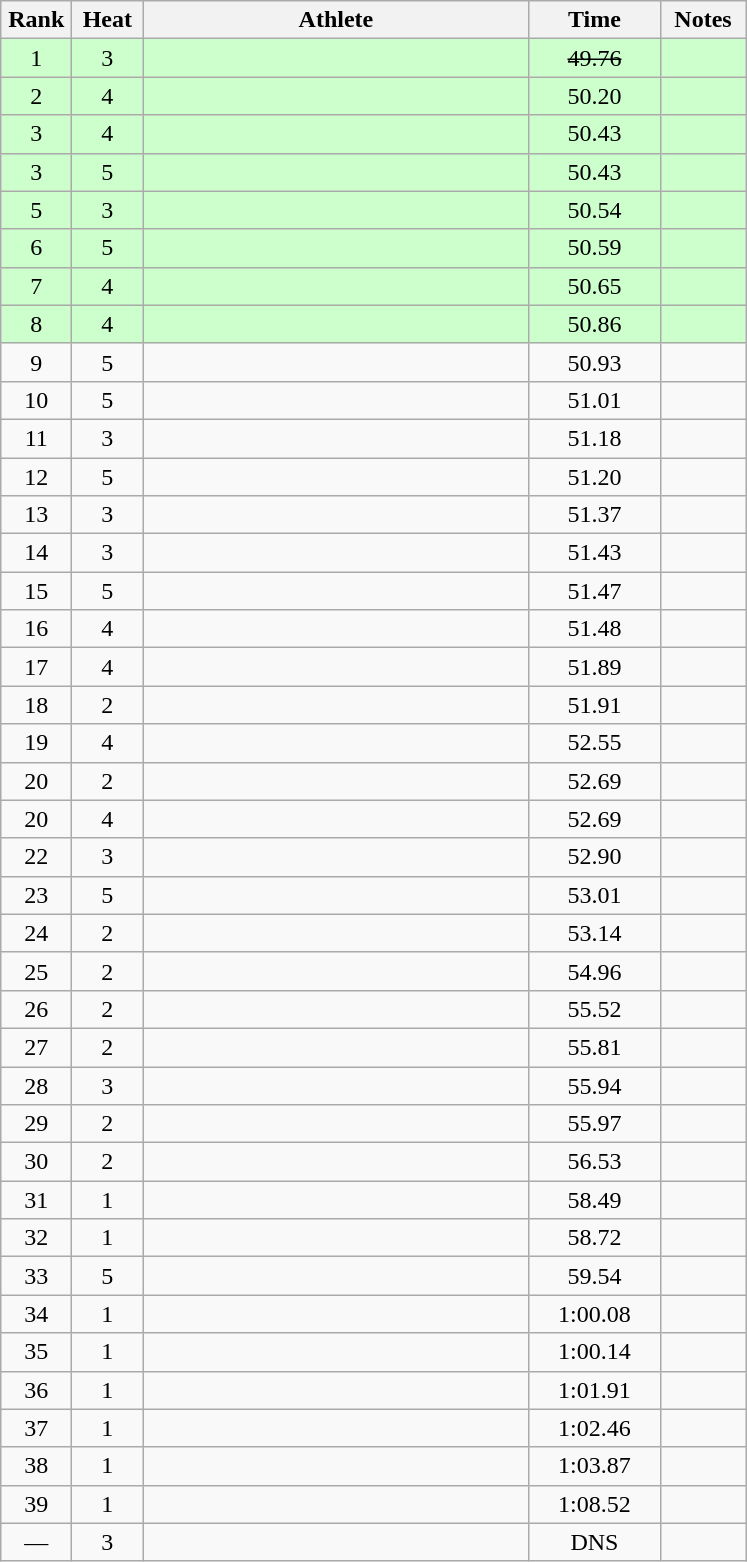<table class="wikitable" style="text-align:center">
<tr>
<th width=40>Rank</th>
<th width=40>Heat</th>
<th width=250>Athlete</th>
<th width=80>Time</th>
<th width=50>Notes</th>
</tr>
<tr bgcolor=ccffcc>
<td>1</td>
<td>3</td>
<td align=left></td>
<td><s>49.76</s></td>
<td></td>
</tr>
<tr bgcolor=ccffcc>
<td>2</td>
<td>4</td>
<td align=left></td>
<td>50.20</td>
<td></td>
</tr>
<tr bgcolor=ccffcc>
<td>3</td>
<td>4</td>
<td align=left></td>
<td>50.43</td>
<td></td>
</tr>
<tr bgcolor=ccffcc>
<td>3</td>
<td>5</td>
<td align=left></td>
<td>50.43</td>
<td></td>
</tr>
<tr bgcolor=ccffcc>
<td>5</td>
<td>3</td>
<td align=left></td>
<td>50.54</td>
<td></td>
</tr>
<tr bgcolor=ccffcc>
<td>6</td>
<td>5</td>
<td align=left></td>
<td>50.59</td>
<td></td>
</tr>
<tr bgcolor=ccffcc>
<td>7</td>
<td>4</td>
<td align=left></td>
<td>50.65</td>
<td></td>
</tr>
<tr bgcolor=ccffcc>
<td>8</td>
<td>4</td>
<td align=left></td>
<td>50.86</td>
<td></td>
</tr>
<tr>
<td>9</td>
<td>5</td>
<td align=left></td>
<td>50.93</td>
<td></td>
</tr>
<tr>
<td>10</td>
<td>5</td>
<td align=left></td>
<td>51.01</td>
<td></td>
</tr>
<tr>
<td>11</td>
<td>3</td>
<td align=left></td>
<td>51.18</td>
<td></td>
</tr>
<tr>
<td>12</td>
<td>5</td>
<td align=left></td>
<td>51.20</td>
<td></td>
</tr>
<tr>
<td>13</td>
<td>3</td>
<td align=left></td>
<td>51.37</td>
<td></td>
</tr>
<tr>
<td>14</td>
<td>3</td>
<td align=left></td>
<td>51.43</td>
<td></td>
</tr>
<tr>
<td>15</td>
<td>5</td>
<td align=left></td>
<td>51.47</td>
<td></td>
</tr>
<tr>
<td>16</td>
<td>4</td>
<td align=left></td>
<td>51.48</td>
<td></td>
</tr>
<tr>
<td>17</td>
<td>4</td>
<td align=left></td>
<td>51.89</td>
<td></td>
</tr>
<tr>
<td>18</td>
<td>2</td>
<td align=left></td>
<td>51.91</td>
<td></td>
</tr>
<tr>
<td>19</td>
<td>4</td>
<td align=left></td>
<td>52.55</td>
<td></td>
</tr>
<tr>
<td>20</td>
<td>2</td>
<td align=left></td>
<td>52.69</td>
<td></td>
</tr>
<tr>
<td>20</td>
<td>4</td>
<td align=left></td>
<td>52.69</td>
<td></td>
</tr>
<tr>
<td>22</td>
<td>3</td>
<td align=left></td>
<td>52.90</td>
<td></td>
</tr>
<tr>
<td>23</td>
<td>5</td>
<td align=left></td>
<td>53.01</td>
<td></td>
</tr>
<tr>
<td>24</td>
<td>2</td>
<td align=left></td>
<td>53.14</td>
<td></td>
</tr>
<tr>
<td>25</td>
<td>2</td>
<td align=left></td>
<td>54.96</td>
<td></td>
</tr>
<tr>
<td>26</td>
<td>2</td>
<td align=left></td>
<td>55.52</td>
<td></td>
</tr>
<tr>
<td>27</td>
<td>2</td>
<td align=left></td>
<td>55.81</td>
<td></td>
</tr>
<tr>
<td>28</td>
<td>3</td>
<td align=left></td>
<td>55.94</td>
<td></td>
</tr>
<tr>
<td>29</td>
<td>2</td>
<td align=left></td>
<td>55.97</td>
<td></td>
</tr>
<tr>
<td>30</td>
<td>2</td>
<td align=left></td>
<td>56.53</td>
<td></td>
</tr>
<tr>
<td>31</td>
<td>1</td>
<td align=left></td>
<td>58.49</td>
<td></td>
</tr>
<tr>
<td>32</td>
<td>1</td>
<td align=left></td>
<td>58.72</td>
<td></td>
</tr>
<tr>
<td>33</td>
<td>5</td>
<td align=left></td>
<td>59.54</td>
<td></td>
</tr>
<tr>
<td>34</td>
<td>1</td>
<td align=left></td>
<td>1:00.08</td>
<td></td>
</tr>
<tr>
<td>35</td>
<td>1</td>
<td align=left></td>
<td>1:00.14</td>
<td></td>
</tr>
<tr>
<td>36</td>
<td>1</td>
<td align=left></td>
<td>1:01.91</td>
<td></td>
</tr>
<tr>
<td>37</td>
<td>1</td>
<td align=left></td>
<td>1:02.46</td>
<td></td>
</tr>
<tr>
<td>38</td>
<td>1</td>
<td align=left></td>
<td>1:03.87</td>
<td></td>
</tr>
<tr>
<td>39</td>
<td>1</td>
<td align=left></td>
<td>1:08.52</td>
<td></td>
</tr>
<tr>
<td>—</td>
<td>3</td>
<td align=left></td>
<td>DNS</td>
<td></td>
</tr>
</table>
